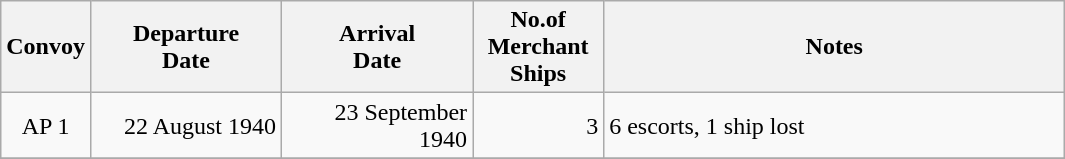<table class="wikitable">
<tr>
<th scope="col" width="50px">Convoy</th>
<th scope="col" width="120px">Departure<br>Date</th>
<th scope="col" width="120px">Arrival<br>Date</th>
<th scope="col" width="80px">No.of Merchant Ships</th>
<th scope="col" width="300px">Notes</th>
</tr>
<tr>
<td align="center">AP 1</td>
<td align="right">22 August 1940</td>
<td align="right">23 September 1940</td>
<td align="right">3</td>
<td align="left">6 escorts, 1 ship lost</td>
</tr>
<tr>
</tr>
</table>
